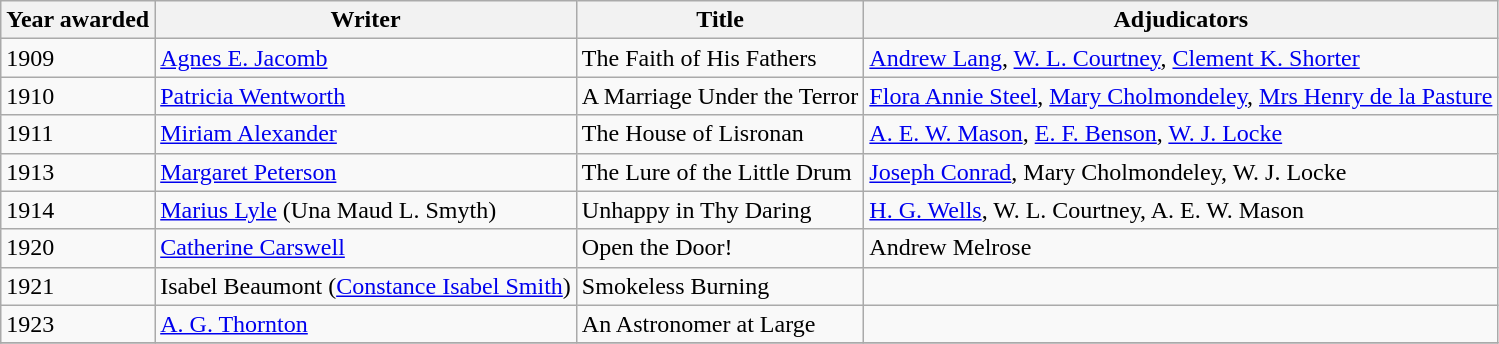<table class="wikitable">
<tr>
<th>Year awarded</th>
<th>Writer</th>
<th>Title</th>
<th>Adjudicators</th>
</tr>
<tr>
<td>1909</td>
<td><a href='#'>Agnes E. Jacomb</a></td>
<td>The Faith of His Fathers</td>
<td><a href='#'>Andrew Lang</a>, <a href='#'>W. L. Courtney</a>, <a href='#'>Clement K. Shorter</a></td>
</tr>
<tr>
<td>1910</td>
<td><a href='#'>Patricia Wentworth</a></td>
<td>A Marriage Under the Terror</td>
<td><a href='#'>Flora Annie Steel</a>, <a href='#'>Mary Cholmondeley</a>, <a href='#'>Mrs Henry de la Pasture</a></td>
</tr>
<tr>
<td>1911</td>
<td><a href='#'>Miriam Alexander</a></td>
<td>The House of Lisronan</td>
<td><a href='#'>A. E. W. Mason</a>, <a href='#'>E. F. Benson</a>, <a href='#'>W. J. Locke</a></td>
</tr>
<tr>
<td>1913</td>
<td><a href='#'>Margaret Peterson</a></td>
<td>The Lure of the Little Drum</td>
<td><a href='#'>Joseph Conrad</a>, Mary Cholmondeley, W. J. Locke</td>
</tr>
<tr>
<td>1914</td>
<td><a href='#'>Marius Lyle</a> (Una Maud L. Smyth)</td>
<td>Unhappy in Thy Daring</td>
<td><a href='#'>H. G. Wells</a>, W. L. Courtney, A. E. W. Mason</td>
</tr>
<tr>
<td>1920</td>
<td><a href='#'>Catherine Carswell</a></td>
<td>Open the Door!</td>
<td>Andrew Melrose</td>
</tr>
<tr>
<td>1921</td>
<td>Isabel Beaumont (<a href='#'>Constance Isabel Smith</a>)</td>
<td>Smokeless Burning</td>
<td></td>
</tr>
<tr>
<td>1923</td>
<td><a href='#'>A. G. Thornton</a></td>
<td>An Astronomer at Large</td>
<td></td>
</tr>
<tr>
</tr>
</table>
